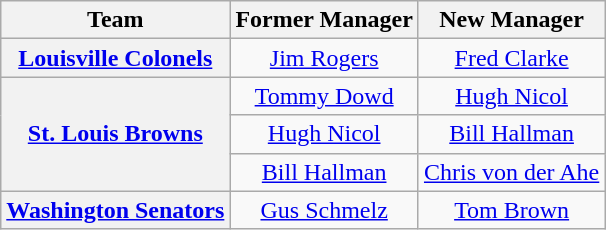<table class="wikitable plainrowheaders" style="text-align:center;">
<tr>
<th scope="col">Team</th>
<th scope="col">Former Manager</th>
<th scope="col">New Manager</th>
</tr>
<tr>
<th scope="row" style="text-align:center;"><a href='#'>Louisville Colonels</a></th>
<td><a href='#'>Jim Rogers</a></td>
<td><a href='#'>Fred Clarke</a></td>
</tr>
<tr>
<th rowspan="3" scope="row" style="text-align:center;"><a href='#'>St. Louis Browns</a></th>
<td><a href='#'>Tommy Dowd</a></td>
<td><a href='#'>Hugh Nicol</a></td>
</tr>
<tr>
<td><a href='#'>Hugh Nicol</a></td>
<td><a href='#'>Bill Hallman</a></td>
</tr>
<tr>
<td><a href='#'>Bill Hallman</a></td>
<td><a href='#'>Chris von der Ahe</a></td>
</tr>
<tr>
<th scope="row" style="text-align:center;"><a href='#'>Washington Senators</a></th>
<td><a href='#'>Gus Schmelz</a></td>
<td><a href='#'>Tom Brown</a></td>
</tr>
</table>
